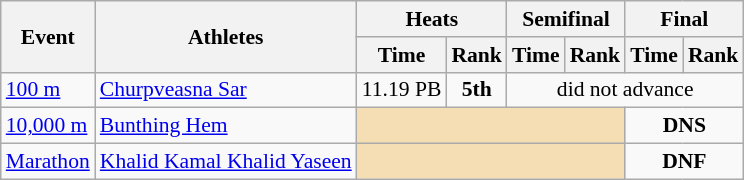<table class="wikitable" border="1" style="font-size:90%">
<tr>
<th rowspan=2>Event</th>
<th rowspan=2>Athletes</th>
<th colspan=2>Heats</th>
<th colspan=2>Semifinal</th>
<th colspan=2>Final</th>
</tr>
<tr>
<th>Time</th>
<th>Rank</th>
<th>Time</th>
<th>Rank</th>
<th>Time</th>
<th>Rank</th>
</tr>
<tr>
<td><a href='#'>100 m</a></td>
<td><a href='#'>Churpveasna Sar</a></td>
<td align=center>11.19 PB</td>
<td align=center><strong>5th</strong></td>
<td align=center colspan=4>did not advance</td>
</tr>
<tr>
<td><a href='#'>10,000 m</a></td>
<td><a href='#'>Bunthing Hem</a></td>
<td colspan=4 bgcolor=wheat></td>
<td align=center colspan=2><strong>DNS</strong></td>
</tr>
<tr>
<td><a href='#'>Marathon</a></td>
<td><a href='#'>Khalid Kamal Khalid Yaseen</a></td>
<td colspan=4 bgcolor=wheat></td>
<td align=center colspan=2><strong>DNF</strong></td>
</tr>
</table>
